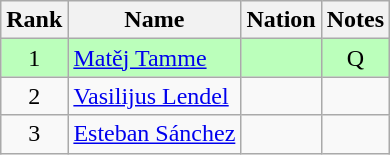<table class="wikitable sortable" style="text-align:center">
<tr>
<th>Rank</th>
<th>Name</th>
<th>Nation</th>
<th>Notes</th>
</tr>
<tr bgcolor=bbffbb>
<td>1</td>
<td align=left><a href='#'>Matěj Tamme</a></td>
<td align=left></td>
<td>Q</td>
</tr>
<tr>
<td>2</td>
<td align=left><a href='#'>Vasilijus Lendel</a></td>
<td align=left></td>
<td></td>
</tr>
<tr>
<td>3</td>
<td align=left><a href='#'>Esteban Sánchez</a></td>
<td align=left></td>
<td></td>
</tr>
</table>
